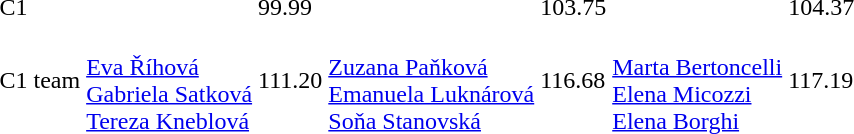<table>
<tr>
<td>C1</td>
<td></td>
<td>99.99</td>
<td></td>
<td>103.75</td>
<td></td>
<td>104.37</td>
</tr>
<tr>
<td>C1 team</td>
<td><br><a href='#'>Eva Říhová</a><br><a href='#'>Gabriela Satková</a><br><a href='#'>Tereza Kneblová</a></td>
<td>111.20</td>
<td><br><a href='#'>Zuzana Paňková</a><br><a href='#'>Emanuela Luknárová</a><br><a href='#'>Soňa Stanovská</a></td>
<td>116.68</td>
<td><br><a href='#'>Marta Bertoncelli</a><br><a href='#'>Elena Micozzi</a><br><a href='#'>Elena Borghi</a></td>
<td>117.19</td>
</tr>
</table>
